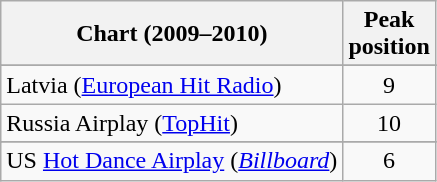<table class="wikitable sortable">
<tr>
<th>Chart (2009–2010)</th>
<th>Peak<br>position</th>
</tr>
<tr>
</tr>
<tr>
</tr>
<tr>
</tr>
<tr>
</tr>
<tr>
</tr>
<tr>
<td>Latvia (<a href='#'>European Hit Radio</a>)</td>
<td style="text-align:center;">9</td>
</tr>
<tr>
<td>Russia Airplay (<a href='#'>TopHit</a>)</td>
<td style="text-align:center;">10</td>
</tr>
<tr>
</tr>
<tr>
</tr>
<tr>
</tr>
<tr>
</tr>
<tr>
<td>US <a href='#'>Hot Dance Airplay</a> (<em><a href='#'>Billboard</a></em>)</td>
<td style="text-align:center;">6</td>
</tr>
</table>
